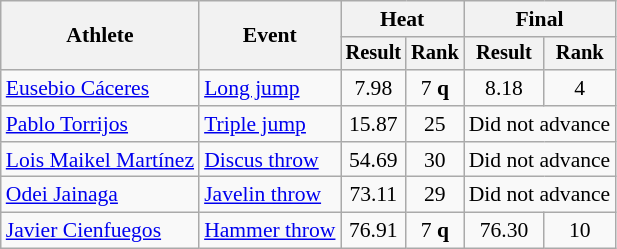<table class="wikitable" style="font-size:90%">
<tr>
<th rowspan="2">Athlete</th>
<th rowspan="2">Event</th>
<th colspan="2">Heat</th>
<th colspan="2">Final</th>
</tr>
<tr style="font-size:95%">
<th>Result</th>
<th>Rank</th>
<th>Result</th>
<th>Rank</th>
</tr>
<tr align=center>
<td align=left><a href='#'>Eusebio Cáceres</a></td>
<td align=left><a href='#'>Long jump</a></td>
<td>7.98</td>
<td>7 <strong>q</strong></td>
<td>8.18</td>
<td>4</td>
</tr>
<tr align=center>
<td align=left><a href='#'>Pablo Torrijos</a></td>
<td align=left><a href='#'>Triple jump</a></td>
<td>15.87</td>
<td>25</td>
<td colspan=2>Did not advance</td>
</tr>
<tr align=center>
<td align=left><a href='#'>Lois Maikel Martínez</a></td>
<td align=left><a href='#'>Discus throw</a></td>
<td>54.69</td>
<td>30</td>
<td colspan="2">Did not advance</td>
</tr>
<tr align=center>
<td align=left><a href='#'>Odei Jainaga</a></td>
<td align=left><a href='#'>Javelin throw</a></td>
<td>73.11</td>
<td>29</td>
<td colspan=2>Did not advance</td>
</tr>
<tr align=center>
<td align=left><a href='#'>Javier Cienfuegos</a></td>
<td align=left><a href='#'>Hammer throw</a></td>
<td>76.91</td>
<td>7 <strong>q</strong></td>
<td>76.30</td>
<td>10</td>
</tr>
</table>
